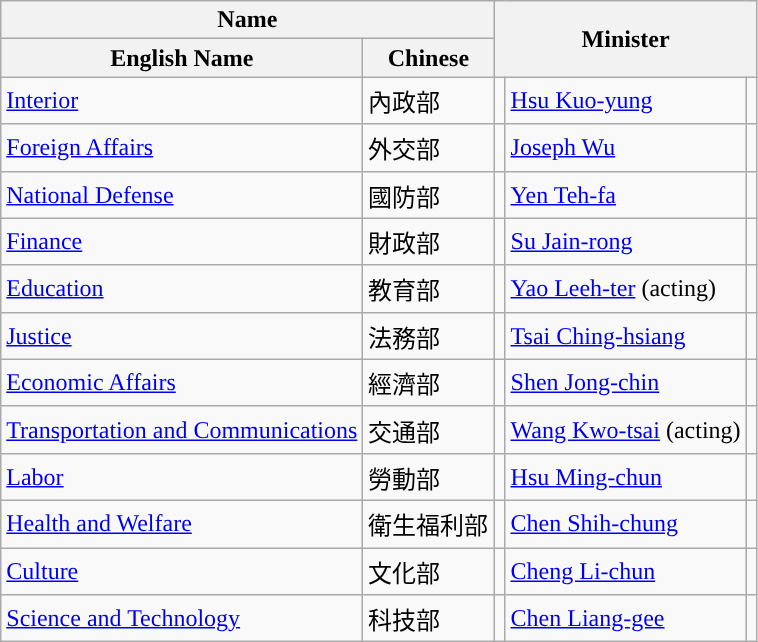<table class="wikitable sortable">
<tr>
<th colspan="2">Name</th>
<th colspan="3" rowspan="2">Minister</th>
</tr>
<tr>
<th>English Name</th>
<th>Chinese</th>
</tr>
<tr>
<td><a href='#'>Interior</a></td>
<td>內政部</td>
<td style="background:"></td>
<td><a href='#'>Hsu Kuo-yung</a></td>
<td></td>
</tr>
<tr>
<td><a href='#'>Foreign Affairs</a></td>
<td>外交部</td>
<td style="background:"></td>
<td><a href='#'>Joseph Wu</a></td>
<td></td>
</tr>
<tr>
<td><a href='#'>National Defense</a></td>
<td>國防部</td>
<td style="background:"></td>
<td><a href='#'>Yen Teh-fa</a></td>
<td></td>
</tr>
<tr>
<td><a href='#'>Finance</a></td>
<td>財政部</td>
<td style="background:"></td>
<td><a href='#'>Su Jain-rong</a></td>
<td></td>
</tr>
<tr>
<td><a href='#'>Education</a></td>
<td>教育部</td>
<td style="background:"></td>
<td><a href='#'>Yao Leeh-ter</a> (acting)</td>
<td></td>
</tr>
<tr>
<td><a href='#'>Justice</a></td>
<td>法務部</td>
<td style="background:"></td>
<td><a href='#'>Tsai Ching-hsiang</a></td>
<td></td>
</tr>
<tr>
<td><a href='#'>Economic Affairs</a></td>
<td>經濟部</td>
<td style="background:"></td>
<td><a href='#'>Shen Jong-chin</a></td>
<td></td>
</tr>
<tr>
<td><a href='#'>Transportation and Communications</a></td>
<td>交通部</td>
<td style="background:"></td>
<td><a href='#'>Wang Kwo-tsai</a> (acting)</td>
<td></td>
</tr>
<tr>
<td><a href='#'>Labor</a></td>
<td>勞動部</td>
<td style="background:"></td>
<td><a href='#'>Hsu Ming-chun</a></td>
<td></td>
</tr>
<tr>
<td><a href='#'>Health and Welfare</a></td>
<td>衛生福利部</td>
<td style="background:"></td>
<td><a href='#'>Chen Shih-chung</a></td>
<td></td>
</tr>
<tr>
<td><a href='#'>Culture</a></td>
<td>文化部</td>
<td style="background:"></td>
<td><a href='#'>Cheng Li-chun</a></td>
<td></td>
</tr>
<tr>
<td><a href='#'>Science and Technology</a></td>
<td>科技部</td>
<td style="background:"></td>
<td><a href='#'>Chen Liang-gee</a></td>
<td></td>
</tr>
</table>
